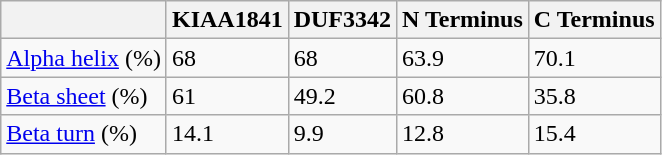<table class="wikitable">
<tr>
<th></th>
<th>KIAA1841</th>
<th>DUF3342</th>
<th>N Terminus</th>
<th>C Terminus</th>
</tr>
<tr>
<td><a href='#'>Alpha helix</a> (%)</td>
<td>68</td>
<td>68</td>
<td>63.9</td>
<td>70.1</td>
</tr>
<tr>
<td><a href='#'>Beta sheet</a> (%)</td>
<td>61</td>
<td>49.2</td>
<td>60.8</td>
<td>35.8</td>
</tr>
<tr>
<td><a href='#'>Beta turn</a> (%)</td>
<td>14.1</td>
<td>9.9</td>
<td>12.8</td>
<td>15.4</td>
</tr>
</table>
